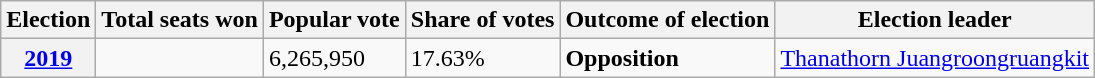<table class="wikitable">
<tr>
<th>Election</th>
<th>Total seats won</th>
<th>Popular vote</th>
<th>Share of votes</th>
<th>Outcome of election</th>
<th>Election leader</th>
</tr>
<tr>
<th><a href='#'>2019</a></th>
<td></td>
<td>6,265,950</td>
<td>17.63%</td>
<td><strong>Opposition</strong></td>
<td><a href='#'>Thanathorn Juangroongruangkit</a></td>
</tr>
</table>
